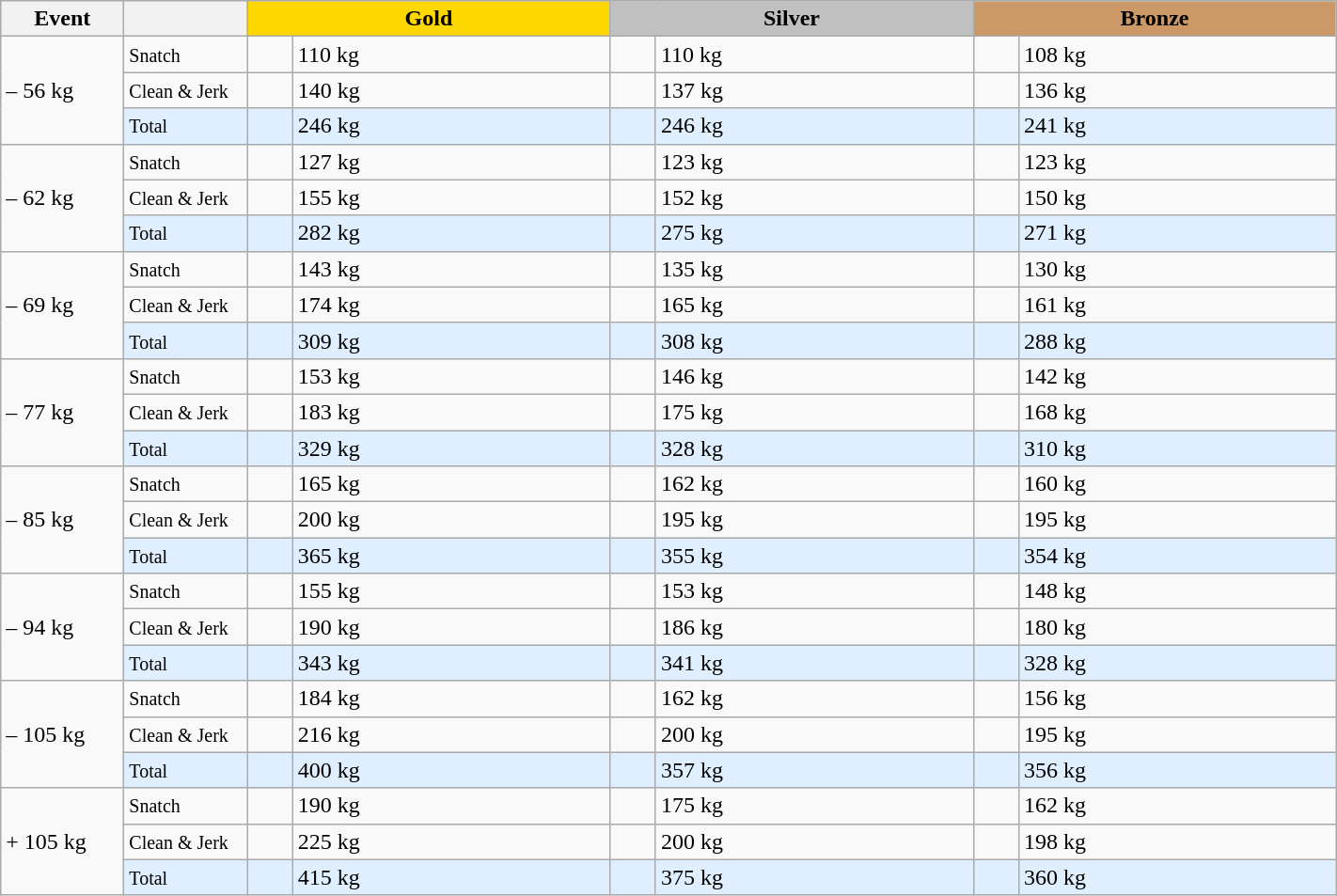<table class="wikitable">
<tr>
<th width=80>Event</th>
<th width=80></th>
<td bgcolor=gold align="center" colspan=2 width=250><strong>Gold</strong></td>
<td bgcolor=silver align="center" colspan=2 width=250><strong>Silver</strong></td>
<td bgcolor=#cc9966 colspan=2 align="center" width=250><strong>Bronze</strong></td>
</tr>
<tr>
<td rowspan=3>– 56 kg</td>
<td><small>Snatch</small></td>
<td></td>
<td>110 kg</td>
<td></td>
<td>110 kg</td>
<td></td>
<td>108 kg</td>
</tr>
<tr>
<td><small>Clean & Jerk</small></td>
<td></td>
<td>140 kg</td>
<td></td>
<td>137 kg</td>
<td></td>
<td>136 kg</td>
</tr>
<tr bgcolor=#dfefff>
<td><small>Total</small></td>
<td></td>
<td>246 kg</td>
<td></td>
<td>246 kg</td>
<td></td>
<td>241 kg</td>
</tr>
<tr>
<td rowspan=3>– 62 kg</td>
<td><small>Snatch</small></td>
<td></td>
<td>127 kg</td>
<td></td>
<td>123 kg</td>
<td></td>
<td>123 kg</td>
</tr>
<tr>
<td><small>Clean & Jerk</small></td>
<td></td>
<td>155 kg</td>
<td></td>
<td>152 kg</td>
<td></td>
<td>150 kg</td>
</tr>
<tr bgcolor=#dfefff>
<td><small>Total</small></td>
<td></td>
<td>282 kg</td>
<td></td>
<td>275 kg</td>
<td></td>
<td>271 kg</td>
</tr>
<tr>
<td rowspan=3>– 69 kg</td>
<td><small>Snatch</small></td>
<td></td>
<td>143 kg</td>
<td></td>
<td>135 kg</td>
<td></td>
<td>130 kg</td>
</tr>
<tr>
<td><small>Clean & Jerk</small></td>
<td></td>
<td>174 kg</td>
<td></td>
<td>165 kg</td>
<td></td>
<td>161 kg</td>
</tr>
<tr bgcolor=#dfefff>
<td><small>Total</small></td>
<td></td>
<td>309 kg</td>
<td></td>
<td>308 kg</td>
<td></td>
<td>288 kg</td>
</tr>
<tr>
<td rowspan=3>– 77 kg</td>
<td><small>Snatch</small></td>
<td></td>
<td>153 kg</td>
<td></td>
<td>146 kg</td>
<td></td>
<td>142 kg</td>
</tr>
<tr>
<td><small>Clean & Jerk</small></td>
<td></td>
<td>183 kg</td>
<td></td>
<td>175 kg</td>
<td></td>
<td>168 kg</td>
</tr>
<tr bgcolor=#dfefff>
<td><small>Total</small></td>
<td></td>
<td>329 kg</td>
<td></td>
<td>328 kg</td>
<td></td>
<td>310 kg</td>
</tr>
<tr>
<td rowspan=3>– 85 kg</td>
<td><small>Snatch</small></td>
<td></td>
<td>165 kg</td>
<td></td>
<td>162 kg</td>
<td></td>
<td>160 kg</td>
</tr>
<tr>
<td><small>Clean & Jerk</small></td>
<td></td>
<td>200 kg</td>
<td></td>
<td>195 kg</td>
<td></td>
<td>195 kg</td>
</tr>
<tr bgcolor=#dfefff>
<td><small>Total</small></td>
<td></td>
<td>365 kg</td>
<td></td>
<td>355 kg</td>
<td></td>
<td>354 kg</td>
</tr>
<tr>
<td rowspan=3>– 94 kg</td>
<td><small>Snatch</small></td>
<td></td>
<td>155 kg</td>
<td></td>
<td>153 kg</td>
<td></td>
<td>148 kg</td>
</tr>
<tr>
<td><small>Clean & Jerk</small></td>
<td></td>
<td>190 kg</td>
<td></td>
<td>186 kg</td>
<td></td>
<td>180 kg</td>
</tr>
<tr bgcolor=#dfefff>
<td><small>Total</small></td>
<td></td>
<td>343 kg</td>
<td></td>
<td>341 kg</td>
<td></td>
<td>328 kg</td>
</tr>
<tr>
<td rowspan=3>– 105 kg</td>
<td><small>Snatch</small></td>
<td></td>
<td>184 kg</td>
<td></td>
<td>162 kg</td>
<td></td>
<td>156 kg</td>
</tr>
<tr>
<td><small>Clean & Jerk</small></td>
<td></td>
<td>216 kg</td>
<td></td>
<td>200 kg</td>
<td></td>
<td>195 kg</td>
</tr>
<tr bgcolor=#dfefff>
<td><small>Total</small></td>
<td></td>
<td>400 kg</td>
<td></td>
<td>357 kg</td>
<td></td>
<td>356 kg</td>
</tr>
<tr>
<td rowspan=3>+ 105 kg</td>
<td><small>Snatch</small></td>
<td></td>
<td>190 kg</td>
<td></td>
<td>175 kg</td>
<td></td>
<td>162 kg</td>
</tr>
<tr>
<td><small>Clean & Jerk</small></td>
<td></td>
<td>225 kg</td>
<td></td>
<td>200 kg</td>
<td></td>
<td>198 kg</td>
</tr>
<tr bgcolor=#dfefff>
<td><small>Total</small></td>
<td></td>
<td>415 kg</td>
<td></td>
<td>375 kg</td>
<td></td>
<td>360 kg</td>
</tr>
</table>
